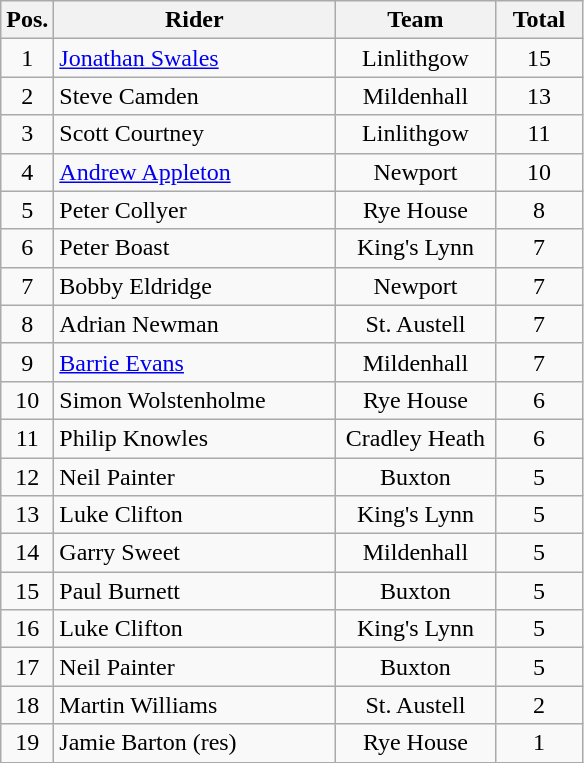<table class=wikitable>
<tr>
<th width=25px>Pos.</th>
<th width=180px>Rider</th>
<th width=100px>Team</th>
<th width=50px>Total</th>
</tr>
<tr align=center >
<td>1</td>
<td align=left><a href='#'>Jonathan Swales</a></td>
<td>Linlithgow</td>
<td>15</td>
</tr>
<tr align=center>
<td>2</td>
<td align=left>Steve Camden</td>
<td>Mildenhall</td>
<td>13</td>
</tr>
<tr align=center>
<td>3</td>
<td align=left>Scott Courtney</td>
<td>Linlithgow</td>
<td>11</td>
</tr>
<tr align=center>
<td>4</td>
<td align=left><a href='#'>Andrew Appleton</a></td>
<td>Newport</td>
<td>10</td>
</tr>
<tr align=center>
<td>5</td>
<td align=left>Peter Collyer</td>
<td>Rye House</td>
<td>8</td>
</tr>
<tr align=center>
<td>6</td>
<td align=left>Peter Boast</td>
<td>King's Lynn</td>
<td>7</td>
</tr>
<tr align=center>
<td>7</td>
<td align=left>Bobby Eldridge</td>
<td>Newport</td>
<td>7</td>
</tr>
<tr align=center>
<td>8</td>
<td align=left>Adrian Newman</td>
<td>St. Austell</td>
<td>7</td>
</tr>
<tr align=center>
<td>9</td>
<td align=left><a href='#'>Barrie Evans</a></td>
<td>Mildenhall</td>
<td>7</td>
</tr>
<tr align=center>
<td>10</td>
<td align=left>Simon Wolstenholme</td>
<td>Rye House</td>
<td>6</td>
</tr>
<tr align=center>
<td>11</td>
<td align=left>Philip Knowles</td>
<td>Cradley Heath</td>
<td>6</td>
</tr>
<tr align=center>
<td>12</td>
<td align=left>Neil Painter</td>
<td>Buxton</td>
<td>5</td>
</tr>
<tr align=center>
<td>13</td>
<td align=left>Luke Clifton</td>
<td>King's Lynn</td>
<td>5</td>
</tr>
<tr align=center>
<td>14</td>
<td align=left>Garry Sweet</td>
<td>Mildenhall</td>
<td>5</td>
</tr>
<tr align=center>
<td>15</td>
<td align=left>Paul Burnett</td>
<td>Buxton</td>
<td>5</td>
</tr>
<tr align=center>
<td>16</td>
<td align=left>Luke Clifton</td>
<td>King's Lynn</td>
<td>5</td>
</tr>
<tr align=center>
<td>17</td>
<td align=left>Neil Painter</td>
<td>Buxton</td>
<td>5</td>
</tr>
<tr align=center>
<td>18</td>
<td align=left>Martin Williams</td>
<td>St. Austell</td>
<td>2</td>
</tr>
<tr align=center>
<td>19</td>
<td align=left>Jamie Barton (res)</td>
<td>Rye House</td>
<td>1</td>
</tr>
</table>
